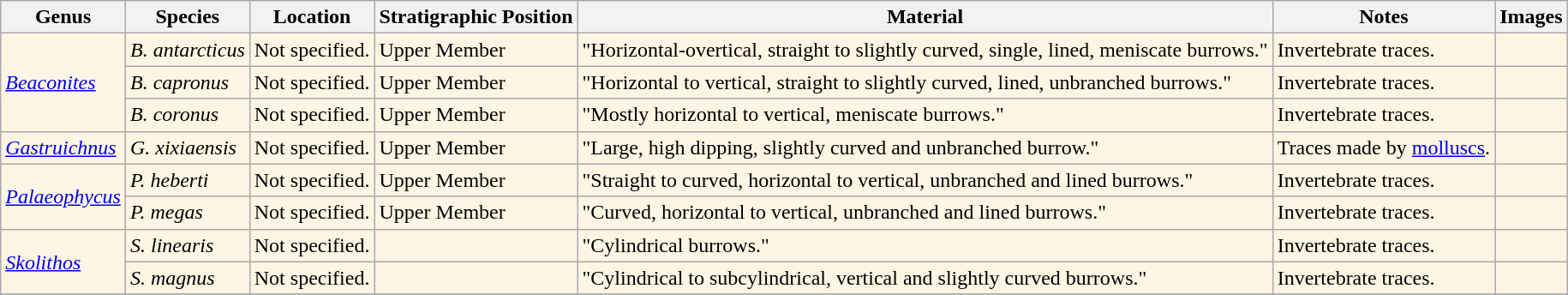<table class="wikitable" align="center">
<tr>
<th>Genus</th>
<th>Species</th>
<th>Location</th>
<th>Stratigraphic Position</th>
<th>Material</th>
<th>Notes</th>
<th>Images</th>
</tr>
<tr>
<td rowspan="3"; style="background:#fef6e4;"><em><a href='#'>Beaconites</a></em></td>
<td style="background:#fef6e4;"><em>B. antarcticus</em></td>
<td style="background:#fef6e4;">Not specified.</td>
<td style="background:#fef6e4;">Upper Member</td>
<td style="background:#fef6e4;">"Horizontal-overtical, straight to slightly curved, single, lined, meniscate burrows."</td>
<td style="background:#fef6e4;">Invertebrate traces.</td>
<td style="background:#fef6e4;"></td>
</tr>
<tr>
<td style="background:#fef6e4;"><em>B. capronus</em></td>
<td style="background:#fef6e4;">Not specified.</td>
<td style="background:#fef6e4;">Upper Member</td>
<td style="background:#fef6e4;">"Horizontal to vertical, straight to slightly curved, lined, unbranched burrows."</td>
<td style="background:#fef6e4;">Invertebrate traces.</td>
<td style="background:#fef6e4;"></td>
</tr>
<tr>
<td style="background:#fef6e4;"><em>B. coronus</em></td>
<td style="background:#fef6e4;">Not specified.</td>
<td style="background:#fef6e4;">Upper Member</td>
<td style="background:#fef6e4;">"Mostly horizontal to vertical, meniscate burrows."</td>
<td style="background:#fef6e4;">Invertebrate traces.</td>
<td style="background:#fef6e4;"></td>
</tr>
<tr>
<td style="background:#fef6e4;"><em><a href='#'>Gastruichnus</a></em></td>
<td style="background:#fef6e4;"><em>G. xixiaensis</em></td>
<td style="background:#fef6e4;">Not specified.</td>
<td style="background:#fef6e4;">Upper Member</td>
<td style="background:#fef6e4;">"Large, high dipping, slightly curved and unbranched burrow."</td>
<td style="background:#fef6e4;">Traces made by <a href='#'>molluscs</a>.</td>
<td style="background:#fef6e4;"></td>
</tr>
<tr>
<td rowspan="2"; style="background:#fef6e4;"><em><a href='#'>Palaeophycus</a></em></td>
<td style="background:#fef6e4;"><em>P. heberti</em></td>
<td style="background:#fef6e4;">Not specified.</td>
<td style="background:#fef6e4;">Upper Member</td>
<td style="background:#fef6e4;">"Straight to curved, horizontal to vertical, unbranched and lined burrows."</td>
<td style="background:#fef6e4;">Invertebrate traces.</td>
<td style="background:#fef6e4;"></td>
</tr>
<tr>
<td style="background:#fef6e4;"><em>P. megas</em></td>
<td style="background:#fef6e4;">Not specified.</td>
<td style="background:#fef6e4;">Upper Member</td>
<td style="background:#fef6e4;">"Curved, horizontal to vertical, unbranched and lined burrows."</td>
<td style="background:#fef6e4;">Invertebrate traces.</td>
<td style="background:#fef6e4;"></td>
</tr>
<tr>
<td rowspan="2"; style="background:#fef6e4;"><em><a href='#'>Skolithos</a></em></td>
<td style="background:#fef6e4;"><em>S. linearis</em></td>
<td style="background:#fef6e4;">Not specified.</td>
<td style="background:#fef6e4;"></td>
<td style="background:#fef6e4;">"Cylindrical burrows."</td>
<td style="background:#fef6e4;">Invertebrate traces.</td>
<td style="background:#fef6e4;"></td>
</tr>
<tr>
<td style="background:#fef6e4;"><em>S. magnus</em></td>
<td style="background:#fef6e4;">Not specified.</td>
<td style="background:#fef6e4;"></td>
<td style="background:#fef6e4;">"Cylindrical to subcylindrical, vertical and slightly curved burrows."</td>
<td style="background:#fef6e4;">Invertebrate traces.</td>
<td style="background:#fef6e4;"></td>
</tr>
<tr>
</tr>
</table>
